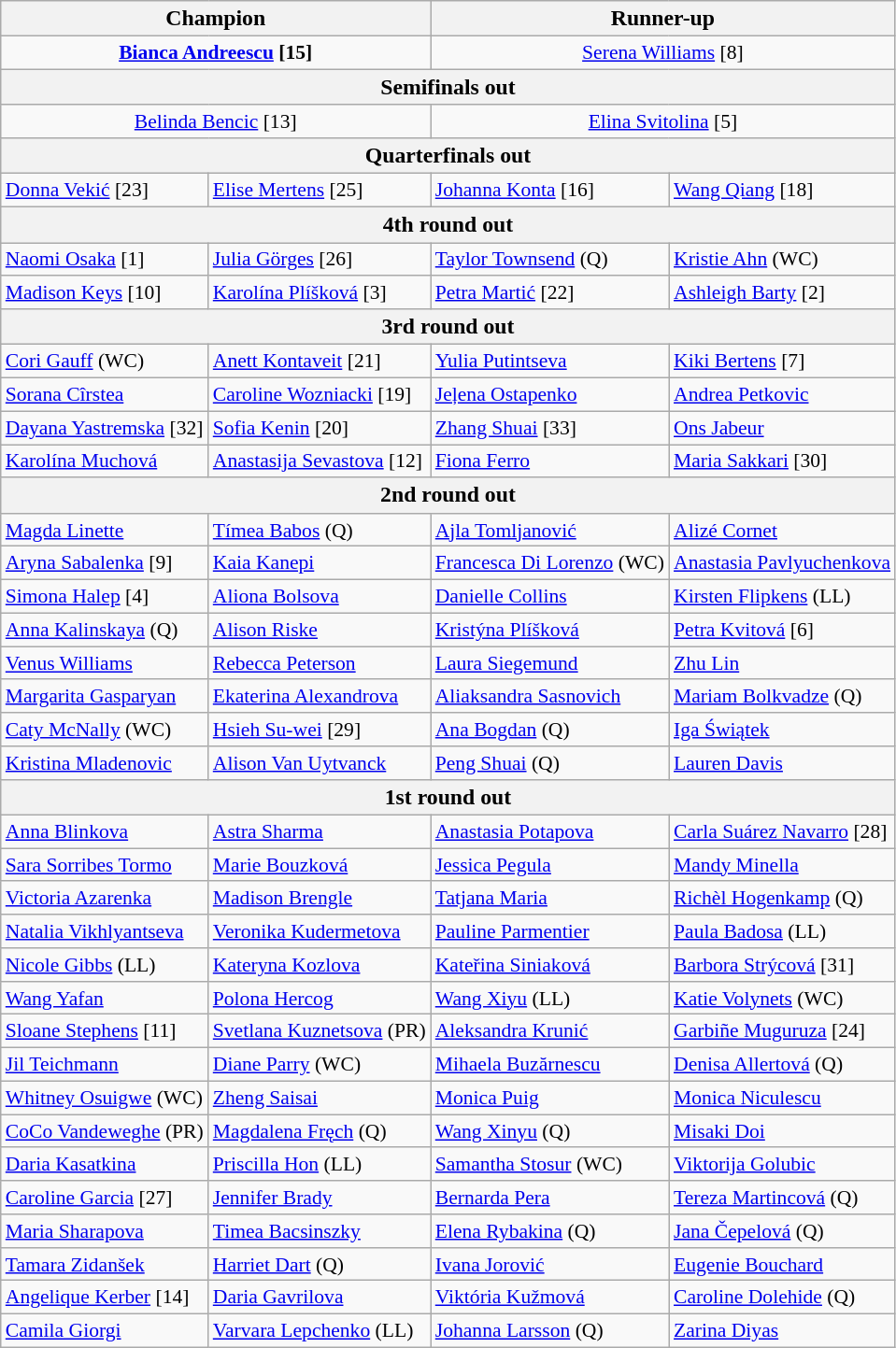<table class="wikitable collapsible collapsed" style="font-size:90%">
<tr style="font-size:110%">
<th colspan="2"><strong>Champion</strong></th>
<th colspan="2">Runner-up</th>
</tr>
<tr style="text-align:center;">
<td colspan="2"><strong> <a href='#'>Bianca Andreescu</a> [15]</strong></td>
<td colspan="2"> <a href='#'>Serena Williams</a> [8]</td>
</tr>
<tr style="font-size:110%">
<th colspan="4">Semifinals out</th>
</tr>
<tr style="text-align:center;">
<td colspan="2"> <a href='#'>Belinda Bencic</a> [13]</td>
<td colspan="2"> <a href='#'>Elina Svitolina</a> [5]</td>
</tr>
<tr style="font-size:110%">
<th colspan="4">Quarterfinals out</th>
</tr>
<tr>
<td> <a href='#'>Donna Vekić</a> [23]</td>
<td> <a href='#'>Elise Mertens</a> [25]</td>
<td> <a href='#'>Johanna Konta</a> [16]</td>
<td> <a href='#'>Wang Qiang</a> [18]</td>
</tr>
<tr style="font-size:110%">
<th colspan="4">4th round out</th>
</tr>
<tr>
<td> <a href='#'>Naomi Osaka</a> [1]</td>
<td> <a href='#'>Julia Görges</a> [26]</td>
<td> <a href='#'>Taylor Townsend</a> (Q)</td>
<td> <a href='#'>Kristie Ahn</a> (WC)</td>
</tr>
<tr>
<td> <a href='#'>Madison Keys</a> [10]</td>
<td> <a href='#'>Karolína Plíšková</a> [3]</td>
<td> <a href='#'>Petra Martić</a> [22]</td>
<td> <a href='#'>Ashleigh Barty</a> [2]</td>
</tr>
<tr style="font-size:110%">
<th colspan="4">3rd round out</th>
</tr>
<tr>
<td> <a href='#'>Cori Gauff</a> (WC)</td>
<td> <a href='#'>Anett Kontaveit</a> [21]</td>
<td> <a href='#'>Yulia Putintseva</a></td>
<td> <a href='#'>Kiki Bertens</a> [7]</td>
</tr>
<tr>
<td> <a href='#'>Sorana Cîrstea</a></td>
<td> <a href='#'>Caroline Wozniacki</a> [19]</td>
<td> <a href='#'>Jeļena Ostapenko</a></td>
<td> <a href='#'>Andrea Petkovic</a></td>
</tr>
<tr>
<td> <a href='#'>Dayana Yastremska</a> [32]</td>
<td> <a href='#'>Sofia Kenin</a> [20]</td>
<td> <a href='#'>Zhang Shuai</a> [33]</td>
<td> <a href='#'>Ons Jabeur</a></td>
</tr>
<tr>
<td> <a href='#'>Karolína Muchová</a></td>
<td> <a href='#'>Anastasija Sevastova</a> [12]</td>
<td> <a href='#'>Fiona Ferro</a></td>
<td> <a href='#'>Maria Sakkari</a> [30]</td>
</tr>
<tr style="font-size:110%">
<th colspan="4">2nd round out</th>
</tr>
<tr>
<td> <a href='#'>Magda Linette</a></td>
<td> <a href='#'>Tímea Babos</a> (Q)</td>
<td> <a href='#'>Ajla Tomljanović</a></td>
<td> <a href='#'>Alizé Cornet</a></td>
</tr>
<tr>
<td> <a href='#'>Aryna Sabalenka</a> [9]</td>
<td> <a href='#'>Kaia Kanepi</a></td>
<td> <a href='#'>Francesca Di Lorenzo</a> (WC)</td>
<td> <a href='#'>Anastasia Pavlyuchenkova</a></td>
</tr>
<tr>
<td> <a href='#'>Simona Halep</a> [4]</td>
<td> <a href='#'>Aliona Bolsova</a></td>
<td> <a href='#'>Danielle Collins</a></td>
<td> <a href='#'>Kirsten Flipkens</a> (LL)</td>
</tr>
<tr>
<td> <a href='#'>Anna Kalinskaya</a> (Q)</td>
<td> <a href='#'>Alison Riske</a></td>
<td> <a href='#'>Kristýna Plíšková</a></td>
<td> <a href='#'>Petra Kvitová</a> [6]</td>
</tr>
<tr>
<td> <a href='#'>Venus Williams</a></td>
<td> <a href='#'>Rebecca Peterson</a></td>
<td> <a href='#'>Laura Siegemund</a></td>
<td> <a href='#'>Zhu Lin</a></td>
</tr>
<tr>
<td> <a href='#'>Margarita Gasparyan</a></td>
<td> <a href='#'>Ekaterina Alexandrova</a></td>
<td> <a href='#'>Aliaksandra Sasnovich</a></td>
<td> <a href='#'>Mariam Bolkvadze</a> (Q)</td>
</tr>
<tr>
<td> <a href='#'>Caty McNally</a> (WC)</td>
<td> <a href='#'>Hsieh Su-wei</a> [29]</td>
<td> <a href='#'>Ana Bogdan</a> (Q)</td>
<td> <a href='#'>Iga Świątek</a></td>
</tr>
<tr>
<td> <a href='#'>Kristina Mladenovic</a></td>
<td> <a href='#'>Alison Van Uytvanck</a></td>
<td> <a href='#'>Peng Shuai</a> (Q)</td>
<td> <a href='#'>Lauren Davis</a></td>
</tr>
<tr style="font-size:110%">
<th colspan="4">1st round out</th>
</tr>
<tr>
<td> <a href='#'>Anna Blinkova</a></td>
<td> <a href='#'>Astra Sharma</a></td>
<td> <a href='#'>Anastasia Potapova</a></td>
<td> <a href='#'>Carla Suárez Navarro</a> [28]</td>
</tr>
<tr>
<td> <a href='#'>Sara Sorribes Tormo</a></td>
<td> <a href='#'>Marie Bouzková</a></td>
<td> <a href='#'>Jessica Pegula</a></td>
<td> <a href='#'>Mandy Minella</a></td>
</tr>
<tr>
<td> <a href='#'>Victoria Azarenka</a></td>
<td> <a href='#'>Madison Brengle</a></td>
<td> <a href='#'>Tatjana Maria</a></td>
<td> <a href='#'>Richèl Hogenkamp</a> (Q)</td>
</tr>
<tr>
<td> <a href='#'>Natalia Vikhlyantseva</a></td>
<td> <a href='#'>Veronika Kudermetova</a></td>
<td> <a href='#'>Pauline Parmentier</a></td>
<td> <a href='#'>Paula Badosa</a> (LL)</td>
</tr>
<tr>
<td> <a href='#'>Nicole Gibbs</a> (LL)</td>
<td> <a href='#'>Kateryna Kozlova</a></td>
<td> <a href='#'>Kateřina Siniaková</a></td>
<td> <a href='#'>Barbora Strýcová</a> [31]</td>
</tr>
<tr>
<td> <a href='#'>Wang Yafan</a></td>
<td> <a href='#'>Polona Hercog</a></td>
<td> <a href='#'>Wang Xiyu</a> (LL)</td>
<td> <a href='#'>Katie Volynets</a> (WC)</td>
</tr>
<tr>
<td> <a href='#'>Sloane Stephens</a> [11]</td>
<td> <a href='#'>Svetlana Kuznetsova</a> (PR)</td>
<td> <a href='#'>Aleksandra Krunić</a></td>
<td> <a href='#'>Garbiñe Muguruza</a> [24]</td>
</tr>
<tr>
<td> <a href='#'>Jil Teichmann</a></td>
<td> <a href='#'>Diane Parry</a> (WC)</td>
<td> <a href='#'>Mihaela Buzărnescu</a></td>
<td> <a href='#'>Denisa Allertová</a> (Q)</td>
</tr>
<tr>
<td> <a href='#'>Whitney Osuigwe</a> (WC)</td>
<td> <a href='#'>Zheng Saisai</a></td>
<td> <a href='#'>Monica Puig</a></td>
<td> <a href='#'>Monica Niculescu</a></td>
</tr>
<tr>
<td> <a href='#'>CoCo Vandeweghe</a> (PR)</td>
<td> <a href='#'>Magdalena Fręch</a> (Q)</td>
<td> <a href='#'>Wang Xinyu</a> (Q)</td>
<td> <a href='#'>Misaki Doi</a></td>
</tr>
<tr>
<td> <a href='#'>Daria Kasatkina</a></td>
<td> <a href='#'>Priscilla Hon</a> (LL)</td>
<td> <a href='#'>Samantha Stosur</a> (WC)</td>
<td> <a href='#'>Viktorija Golubic</a></td>
</tr>
<tr>
<td> <a href='#'>Caroline Garcia</a> [27]</td>
<td> <a href='#'>Jennifer Brady</a></td>
<td> <a href='#'>Bernarda Pera</a></td>
<td> <a href='#'>Tereza Martincová</a> (Q)</td>
</tr>
<tr>
<td> <a href='#'>Maria Sharapova</a></td>
<td> <a href='#'>Timea Bacsinszky</a></td>
<td> <a href='#'>Elena Rybakina</a> (Q)</td>
<td> <a href='#'>Jana Čepelová</a> (Q)</td>
</tr>
<tr>
<td> <a href='#'>Tamara Zidanšek</a></td>
<td> <a href='#'>Harriet Dart</a> (Q)</td>
<td> <a href='#'>Ivana Jorović</a></td>
<td> <a href='#'>Eugenie Bouchard</a></td>
</tr>
<tr>
<td> <a href='#'>Angelique Kerber</a> [14]</td>
<td> <a href='#'>Daria Gavrilova</a></td>
<td> <a href='#'>Viktória Kužmová</a></td>
<td> <a href='#'>Caroline Dolehide</a> (Q)</td>
</tr>
<tr>
<td> <a href='#'>Camila Giorgi</a></td>
<td> <a href='#'>Varvara Lepchenko</a> (LL)</td>
<td> <a href='#'>Johanna Larsson</a> (Q)</td>
<td> <a href='#'>Zarina Diyas</a></td>
</tr>
</table>
